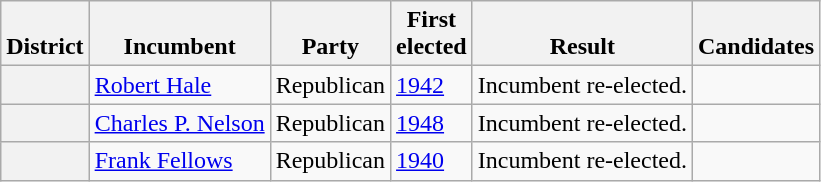<table class=wikitable>
<tr valign=bottom>
<th>District</th>
<th>Incumbent</th>
<th>Party</th>
<th>First<br>elected</th>
<th>Result</th>
<th>Candidates</th>
</tr>
<tr>
<th></th>
<td><a href='#'>Robert Hale</a></td>
<td>Republican</td>
<td><a href='#'>1942</a></td>
<td>Incumbent re-elected.</td>
<td nowrap></td>
</tr>
<tr>
<th></th>
<td><a href='#'>Charles P. Nelson</a></td>
<td>Republican</td>
<td><a href='#'>1948</a></td>
<td>Incumbent re-elected.</td>
<td nowrap></td>
</tr>
<tr>
<th></th>
<td><a href='#'>Frank Fellows</a></td>
<td>Republican</td>
<td><a href='#'>1940</a></td>
<td>Incumbent re-elected.</td>
<td nowrap></td>
</tr>
</table>
